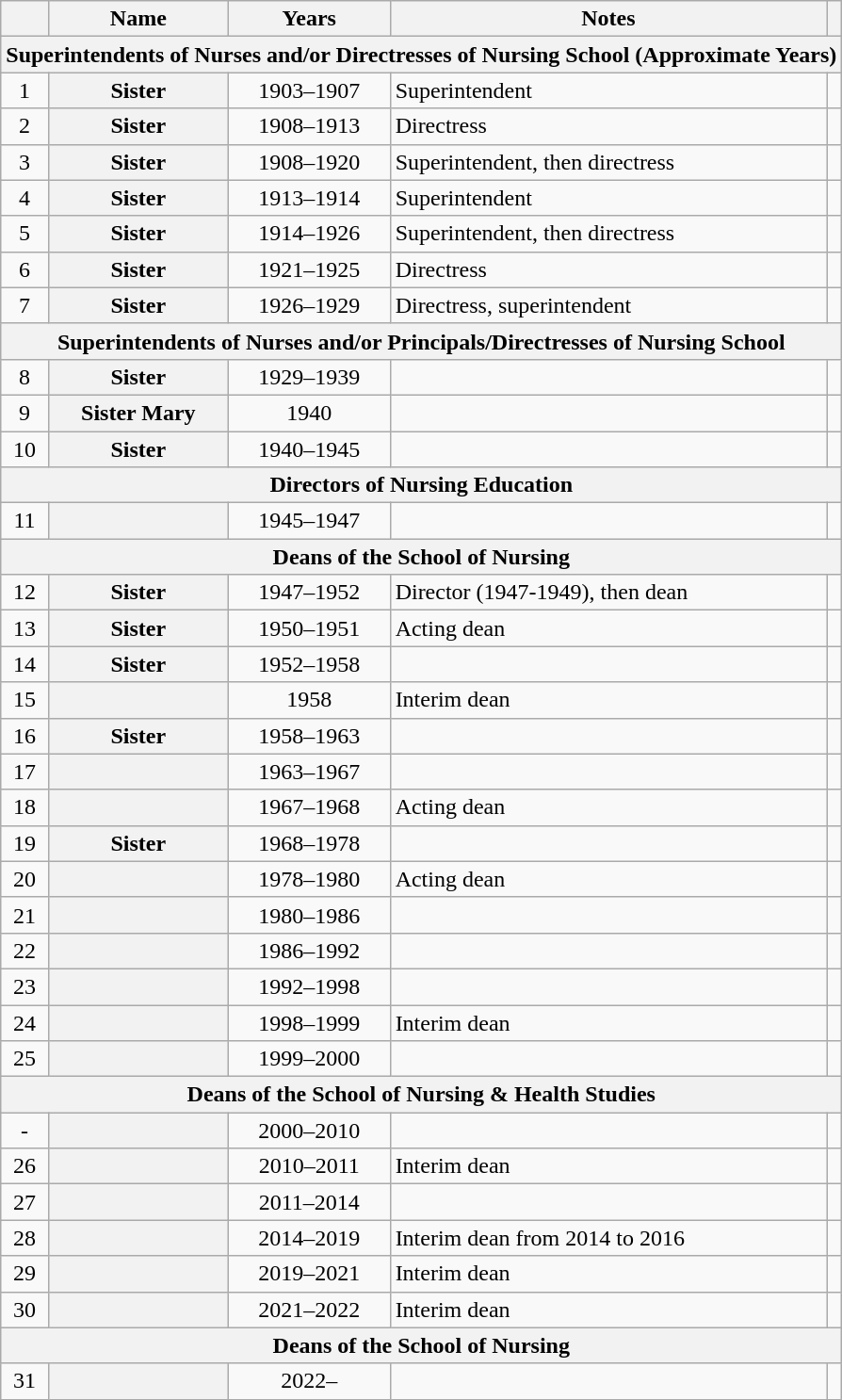<table class="wikitable sortable plainrowheaders">
<tr>
<th scope="col"></th>
<th scope="col">Name</th>
<th scope="col">Years</th>
<th scope="col" class="unsortable">Notes</th>
<th scope="col" class="unsortable"></th>
</tr>
<tr>
<th colspan="5" align="center">Superintendents of Nurses and/or Directresses of Nursing School (Approximate Years)</th>
</tr>
<tr>
<td align="center">1</td>
<th scope="row">Sister  </th>
<td align="center">1903–1907</td>
<td>Superintendent</td>
<td align="center"></td>
</tr>
<tr>
<td align="center">2</td>
<th scope="row">Sister  </th>
<td align="center">1908–1913</td>
<td>Directress</td>
<td align="center"></td>
</tr>
<tr>
<td align="center">3</td>
<th scope="row">Sister  </th>
<td align="center">1908–1920</td>
<td>Superintendent, then directress</td>
<td align="center"></td>
</tr>
<tr>
<td align="center">4</td>
<th scope="row">Sister  </th>
<td align="center">1913–1914</td>
<td>Superintendent</td>
<td align="center"></td>
</tr>
<tr>
<td align="center">5</td>
<th scope="row">Sister  </th>
<td align="center">1914–1926</td>
<td>Superintendent, then directress</td>
<td align="center"></td>
</tr>
<tr>
<td align="center">6</td>
<th scope="row">Sister  </th>
<td align="center">1921–1925</td>
<td>Directress</td>
<td align="center"></td>
</tr>
<tr>
<td align="center">7</td>
<th scope="row">Sister  </th>
<td align="center">1926–1929</td>
<td>Directress, superintendent</td>
<td align="center"></td>
</tr>
<tr>
<th colspan="5">Superintendents of Nurses and/or Principals/Directresses of Nursing School</th>
</tr>
<tr>
<td align="center">8</td>
<th scope="row">Sister  </th>
<td align="center">1929–1939</td>
<td></td>
<td align="center"></td>
</tr>
<tr>
<td align="center">9</td>
<th scope="row">Sister Mary  </th>
<td align="center">1940</td>
<td></td>
<td align="center"></td>
</tr>
<tr>
<td align="center">10</td>
<th scope="row">Sister  </th>
<td align="center">1940–1945</td>
<td></td>
<td align="center"></td>
</tr>
<tr>
<th colspan="5">Directors of Nursing Education</th>
</tr>
<tr>
<td align="center">11</td>
<th scope="row"></th>
<td align="center">1945–1947</td>
<td></td>
<td align="center"></td>
</tr>
<tr>
<th colspan="5">Deans of the School of Nursing</th>
</tr>
<tr>
<td align="center">12</td>
<th scope="row">Sister  </th>
<td align="center">1947–1952</td>
<td>Director (1947-1949), then dean</td>
<td align="center"></td>
</tr>
<tr>
<td align="center">13</td>
<th scope="row">Sister  </th>
<td align="center">1950–1951</td>
<td>Acting dean</td>
<td align="center"></td>
</tr>
<tr>
<td align="center">14</td>
<th scope="row">Sister  </th>
<td align="center">1952–1958</td>
<td></td>
<td align="center"></td>
</tr>
<tr>
<td align="center">15</td>
<th scope="row"></th>
<td align="center">1958</td>
<td>Interim dean</td>
<td align="center"></td>
</tr>
<tr>
<td align="center">16</td>
<th scope="row">Sister  </th>
<td align="center">1958–1963</td>
<td></td>
<td align="center"></td>
</tr>
<tr>
<td align="center">17</td>
<th scope="row"></th>
<td align="center">1963–1967</td>
<td></td>
<td align="center"></td>
</tr>
<tr>
<td align="center">18</td>
<th scope="row"></th>
<td align="center">1967–1968</td>
<td>Acting dean</td>
<td align="center"></td>
</tr>
<tr>
<td align="center">19</td>
<th scope="row">Sister  </th>
<td align="center">1968–1978</td>
<td></td>
<td align="center"></td>
</tr>
<tr>
<td align="center">20</td>
<th scope="row"></th>
<td align="center">1978–1980</td>
<td>Acting dean</td>
<td align="center"></td>
</tr>
<tr>
<td align="center">21</td>
<th scope="row"></th>
<td align="center">1980–1986</td>
<td></td>
<td align="center"></td>
</tr>
<tr>
<td align="center">22</td>
<th scope="row"></th>
<td align="center">1986–1992</td>
<td></td>
<td align="center"></td>
</tr>
<tr>
<td align="center">23</td>
<th scope="row"></th>
<td align="center">1992–1998</td>
<td></td>
<td align="center"></td>
</tr>
<tr>
<td align="center">24</td>
<th scope="row"></th>
<td align="center">1998–1999</td>
<td>Interim dean</td>
<td align="center"></td>
</tr>
<tr>
<td align="center">25</td>
<th scope="row"></th>
<td align="center">1999–2000</td>
<td></td>
<td align="center"></td>
</tr>
<tr>
<th colspan="5">Deans of the School of Nursing & Health Studies</th>
</tr>
<tr>
<td align="center">-</td>
<th scope="row"></th>
<td align="center">2000–2010</td>
<td></td>
<td align="center"></td>
</tr>
<tr>
<td align="center">26</td>
<th scope="row"></th>
<td align="center">2010–2011</td>
<td>Interim dean</td>
<td align="center"></td>
</tr>
<tr>
<td align="center">27</td>
<th scope="row"></th>
<td align="center">2011–2014</td>
<td></td>
<td align="center"></td>
</tr>
<tr>
<td align="center">28</td>
<th scope="row"></th>
<td align="center">2014–2019</td>
<td>Interim dean from 2014 to 2016</td>
<td align="center"></td>
</tr>
<tr>
<td align="center">29</td>
<th scope="row"></th>
<td align="center">2019–2021</td>
<td>Interim dean</td>
<td align="center"></td>
</tr>
<tr>
<td align="center">30</td>
<th scope="row"></th>
<td align="center">2021–2022</td>
<td>Interim dean</td>
<td align="center"></td>
</tr>
<tr>
<th colspan="5">Deans of the School of Nursing</th>
</tr>
<tr>
<td align="center">31</td>
<th scope="row"></th>
<td align="center">2022–</td>
<td></td>
<td align="center"></td>
</tr>
</table>
